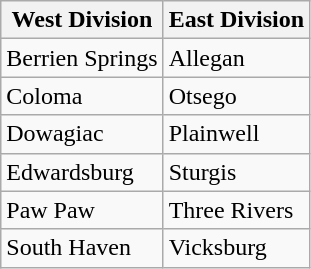<table class="wikitable sortable" border="1">
<tr>
<th>West Division</th>
<th>East Division</th>
</tr>
<tr>
<td>Berrien Springs</td>
<td>Allegan</td>
</tr>
<tr>
<td>Coloma</td>
<td>Otsego</td>
</tr>
<tr>
<td>Dowagiac</td>
<td>Plainwell</td>
</tr>
<tr>
<td>Edwardsburg</td>
<td>Sturgis</td>
</tr>
<tr>
<td>Paw Paw</td>
<td>Three Rivers</td>
</tr>
<tr>
<td>South Haven</td>
<td>Vicksburg</td>
</tr>
</table>
